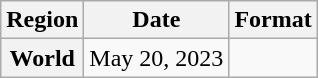<table class="wikitable plainrowheaders">
<tr>
<th scope="col">Region</th>
<th scope="col">Date</th>
<th scope="col">Format</th>
</tr>
<tr>
<th scope="row">World</th>
<td rowspan="2">May 20, 2023</td>
<td></td>
</tr>
</table>
